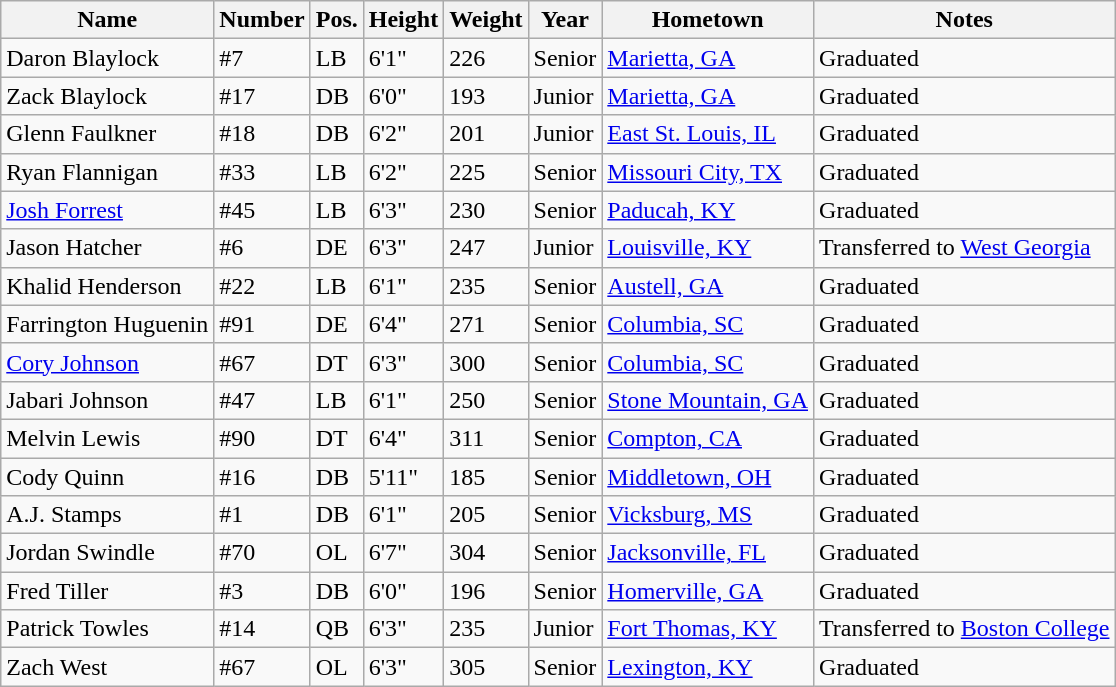<table class="wikitable sortable">
<tr>
<th>Name</th>
<th>Number</th>
<th>Pos.</th>
<th>Height</th>
<th>Weight</th>
<th>Year</th>
<th>Hometown</th>
<th class="unsortable">Notes</th>
</tr>
<tr>
<td>Daron Blaylock</td>
<td>#7</td>
<td>LB</td>
<td>6'1"</td>
<td>226</td>
<td>Senior</td>
<td><a href='#'>Marietta, GA</a></td>
<td>Graduated</td>
</tr>
<tr>
<td>Zack Blaylock</td>
<td>#17</td>
<td>DB</td>
<td>6'0"</td>
<td>193</td>
<td>Junior</td>
<td><a href='#'>Marietta, GA</a></td>
<td>Graduated</td>
</tr>
<tr>
<td>Glenn Faulkner</td>
<td>#18</td>
<td>DB</td>
<td>6'2"</td>
<td>201</td>
<td>Junior</td>
<td><a href='#'>East St. Louis, IL</a></td>
<td>Graduated</td>
</tr>
<tr>
<td>Ryan Flannigan</td>
<td>#33</td>
<td>LB</td>
<td>6'2"</td>
<td>225</td>
<td>Senior</td>
<td><a href='#'>Missouri City, TX</a></td>
<td>Graduated</td>
</tr>
<tr>
<td><a href='#'>Josh Forrest</a></td>
<td>#45</td>
<td>LB</td>
<td>6'3"</td>
<td>230</td>
<td>Senior</td>
<td><a href='#'>Paducah, KY</a></td>
<td>Graduated</td>
</tr>
<tr>
<td>Jason Hatcher</td>
<td>#6</td>
<td>DE</td>
<td>6'3"</td>
<td>247</td>
<td>Junior</td>
<td><a href='#'>Louisville, KY</a></td>
<td>Transferred to <a href='#'>West Georgia</a></td>
</tr>
<tr>
<td>Khalid Henderson</td>
<td>#22</td>
<td>LB</td>
<td>6'1"</td>
<td>235</td>
<td>Senior</td>
<td><a href='#'>Austell, GA</a></td>
<td>Graduated</td>
</tr>
<tr>
<td>Farrington Huguenin</td>
<td>#91</td>
<td>DE</td>
<td>6'4"</td>
<td>271</td>
<td>Senior</td>
<td><a href='#'>Columbia, SC</a></td>
<td>Graduated</td>
</tr>
<tr>
<td><a href='#'>Cory Johnson</a></td>
<td>#67</td>
<td>DT</td>
<td>6'3"</td>
<td>300</td>
<td>Senior</td>
<td><a href='#'>Columbia, SC</a></td>
<td>Graduated</td>
</tr>
<tr>
<td>Jabari Johnson</td>
<td>#47</td>
<td>LB</td>
<td>6'1"</td>
<td>250</td>
<td>Senior</td>
<td><a href='#'>Stone Mountain, GA</a></td>
<td>Graduated</td>
</tr>
<tr>
<td>Melvin Lewis</td>
<td>#90</td>
<td>DT</td>
<td>6'4"</td>
<td>311</td>
<td>Senior</td>
<td><a href='#'>Compton, CA</a></td>
<td>Graduated</td>
</tr>
<tr>
<td>Cody Quinn</td>
<td>#16</td>
<td>DB</td>
<td>5'11"</td>
<td>185</td>
<td>Senior</td>
<td><a href='#'>Middletown, OH</a></td>
<td>Graduated</td>
</tr>
<tr>
<td>A.J. Stamps</td>
<td>#1</td>
<td>DB</td>
<td>6'1"</td>
<td>205</td>
<td>Senior</td>
<td><a href='#'>Vicksburg, MS</a></td>
<td>Graduated</td>
</tr>
<tr>
<td>Jordan Swindle</td>
<td>#70</td>
<td>OL</td>
<td>6'7"</td>
<td>304</td>
<td>Senior</td>
<td><a href='#'>Jacksonville, FL</a></td>
<td>Graduated</td>
</tr>
<tr>
<td>Fred Tiller</td>
<td>#3</td>
<td>DB</td>
<td>6'0"</td>
<td>196</td>
<td>Senior</td>
<td><a href='#'>Homerville, GA</a></td>
<td>Graduated</td>
</tr>
<tr>
<td>Patrick Towles</td>
<td>#14</td>
<td>QB</td>
<td>6'3"</td>
<td>235</td>
<td>Junior</td>
<td><a href='#'>Fort Thomas, KY</a></td>
<td>Transferred to <a href='#'>Boston College</a></td>
</tr>
<tr>
<td>Zach West</td>
<td>#67</td>
<td>OL</td>
<td>6'3"</td>
<td>305</td>
<td>Senior</td>
<td><a href='#'>Lexington, KY</a></td>
<td>Graduated</td>
</tr>
</table>
